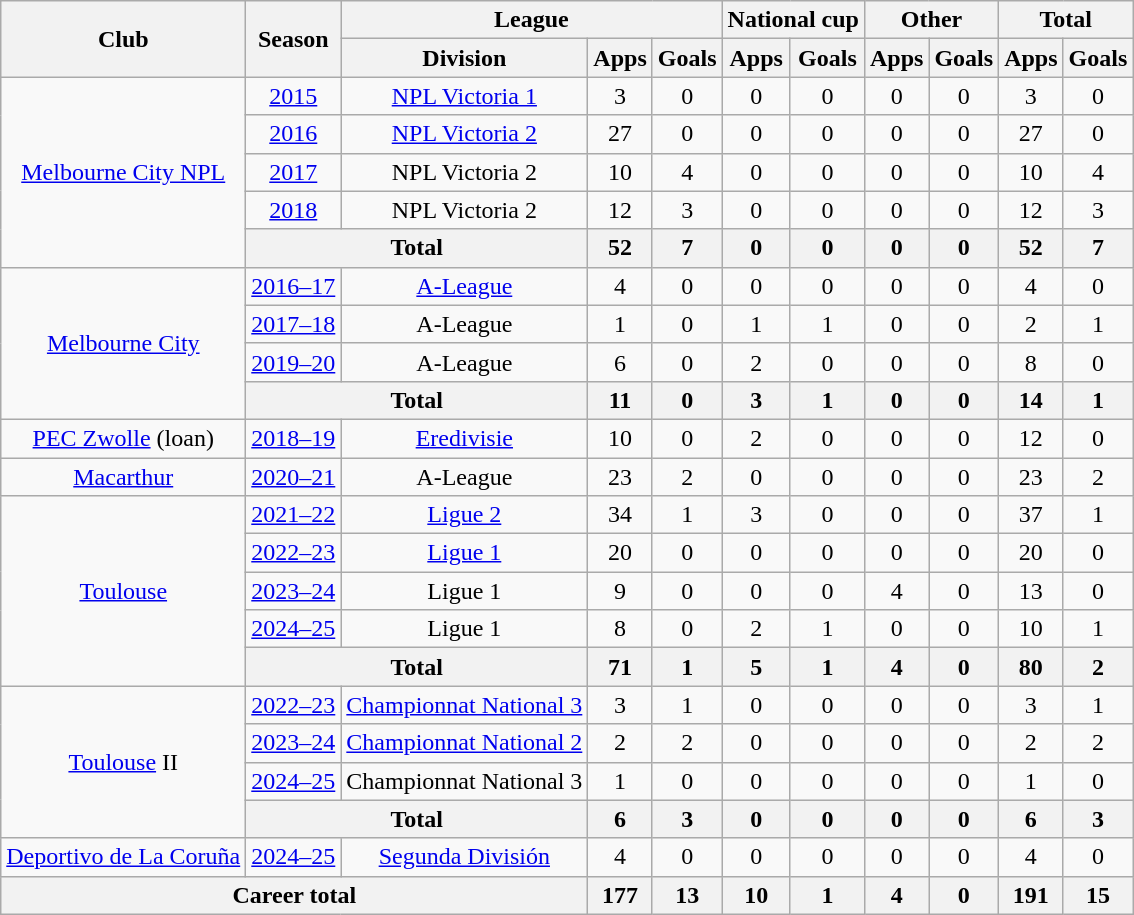<table class="wikitable" style="text-align:center">
<tr>
<th rowspan="2">Club</th>
<th rowspan="2">Season</th>
<th colspan="3">League</th>
<th colspan="2">National cup</th>
<th colspan="2">Other</th>
<th colspan="2">Total</th>
</tr>
<tr>
<th>Division</th>
<th>Apps</th>
<th>Goals</th>
<th>Apps</th>
<th>Goals</th>
<th>Apps</th>
<th>Goals</th>
<th>Apps</th>
<th>Goals</th>
</tr>
<tr>
<td rowspan="5"><a href='#'>Melbourne City NPL</a></td>
<td><a href='#'>2015</a></td>
<td><a href='#'>NPL Victoria 1</a></td>
<td>3</td>
<td>0</td>
<td>0</td>
<td>0</td>
<td>0</td>
<td>0</td>
<td>3</td>
<td>0</td>
</tr>
<tr>
<td><a href='#'>2016</a></td>
<td><a href='#'>NPL Victoria 2</a></td>
<td>27</td>
<td>0</td>
<td>0</td>
<td>0</td>
<td>0</td>
<td>0</td>
<td>27</td>
<td>0</td>
</tr>
<tr>
<td><a href='#'>2017</a></td>
<td>NPL Victoria 2</td>
<td>10</td>
<td>4</td>
<td>0</td>
<td>0</td>
<td>0</td>
<td>0</td>
<td>10</td>
<td>4</td>
</tr>
<tr>
<td><a href='#'>2018</a></td>
<td>NPL Victoria 2</td>
<td>12</td>
<td>3</td>
<td>0</td>
<td>0</td>
<td>0</td>
<td>0</td>
<td>12</td>
<td>3</td>
</tr>
<tr>
<th colspan="2">Total</th>
<th>52</th>
<th>7</th>
<th>0</th>
<th>0</th>
<th>0</th>
<th>0</th>
<th>52</th>
<th>7</th>
</tr>
<tr>
<td rowspan="4"><a href='#'>Melbourne City</a></td>
<td><a href='#'>2016–17</a></td>
<td><a href='#'>A-League</a></td>
<td>4</td>
<td>0</td>
<td>0</td>
<td>0</td>
<td>0</td>
<td>0</td>
<td>4</td>
<td>0</td>
</tr>
<tr>
<td><a href='#'>2017–18</a></td>
<td>A-League</td>
<td>1</td>
<td>0</td>
<td>1</td>
<td>1</td>
<td>0</td>
<td>0</td>
<td>2</td>
<td>1</td>
</tr>
<tr>
<td><a href='#'>2019–20</a></td>
<td>A-League</td>
<td>6</td>
<td>0</td>
<td>2</td>
<td>0</td>
<td>0</td>
<td>0</td>
<td>8</td>
<td>0</td>
</tr>
<tr>
<th colspan="2">Total</th>
<th>11</th>
<th>0</th>
<th>3</th>
<th>1</th>
<th>0</th>
<th>0</th>
<th>14</th>
<th>1</th>
</tr>
<tr>
<td><a href='#'>PEC Zwolle</a> (loan)</td>
<td><a href='#'>2018–19</a></td>
<td><a href='#'>Eredivisie</a></td>
<td>10</td>
<td>0</td>
<td>2</td>
<td>0</td>
<td>0</td>
<td>0</td>
<td>12</td>
<td>0</td>
</tr>
<tr>
<td><a href='#'>Macarthur</a></td>
<td><a href='#'>2020–21</a></td>
<td>A-League</td>
<td>23</td>
<td>2</td>
<td>0</td>
<td>0</td>
<td>0</td>
<td>0</td>
<td>23</td>
<td>2</td>
</tr>
<tr>
<td rowspan="5"><a href='#'>Toulouse</a></td>
<td><a href='#'>2021–22</a></td>
<td><a href='#'>Ligue 2</a></td>
<td>34</td>
<td>1</td>
<td>3</td>
<td>0</td>
<td>0</td>
<td>0</td>
<td>37</td>
<td>1</td>
</tr>
<tr>
<td><a href='#'>2022–23</a></td>
<td><a href='#'>Ligue 1</a></td>
<td>20</td>
<td>0</td>
<td>0</td>
<td>0</td>
<td>0</td>
<td>0</td>
<td>20</td>
<td>0</td>
</tr>
<tr>
<td><a href='#'>2023–24</a></td>
<td>Ligue 1</td>
<td>9</td>
<td>0</td>
<td>0</td>
<td>0</td>
<td>4</td>
<td>0</td>
<td>13</td>
<td>0</td>
</tr>
<tr>
<td><a href='#'>2024–25</a></td>
<td>Ligue 1</td>
<td>8</td>
<td>0</td>
<td>2</td>
<td>1</td>
<td>0</td>
<td>0</td>
<td>10</td>
<td>1</td>
</tr>
<tr>
<th colspan="2">Total</th>
<th>71</th>
<th>1</th>
<th>5</th>
<th>1</th>
<th>4</th>
<th>0</th>
<th>80</th>
<th>2</th>
</tr>
<tr>
<td rowspan=4><a href='#'>Toulouse</a> II</td>
<td><a href='#'>2022–23</a></td>
<td><a href='#'>Championnat National 3</a></td>
<td>3</td>
<td>1</td>
<td>0</td>
<td>0</td>
<td>0</td>
<td>0</td>
<td>3</td>
<td>1</td>
</tr>
<tr>
<td><a href='#'>2023–24</a></td>
<td><a href='#'>Championnat National 2</a></td>
<td>2</td>
<td>2</td>
<td>0</td>
<td>0</td>
<td>0</td>
<td>0</td>
<td>2</td>
<td>2</td>
</tr>
<tr>
<td><a href='#'>2024–25</a></td>
<td>Championnat National 3</td>
<td>1</td>
<td>0</td>
<td>0</td>
<td>0</td>
<td>0</td>
<td>0</td>
<td>1</td>
<td>0</td>
</tr>
<tr>
<th colspan=2>Total</th>
<th>6</th>
<th>3</th>
<th>0</th>
<th>0</th>
<th>0</th>
<th>0</th>
<th>6</th>
<th>3</th>
</tr>
<tr>
<td><a href='#'>Deportivo de La Coruña</a></td>
<td><a href='#'>2024–25</a></td>
<td><a href='#'>Segunda División</a></td>
<td>4</td>
<td>0</td>
<td>0</td>
<td>0</td>
<td>0</td>
<td>0</td>
<td>4</td>
<td>0</td>
</tr>
<tr>
<th colspan="3">Career total</th>
<th>177</th>
<th>13</th>
<th>10</th>
<th>1</th>
<th>4</th>
<th>0</th>
<th>191</th>
<th>15</th>
</tr>
</table>
